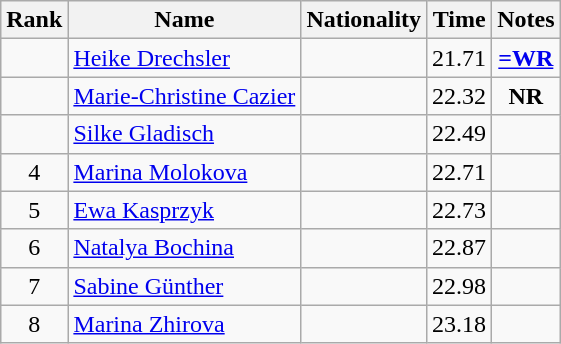<table class="wikitable sortable" style="text-align:center">
<tr>
<th>Rank</th>
<th>Name</th>
<th>Nationality</th>
<th>Time</th>
<th>Notes</th>
</tr>
<tr>
<td></td>
<td align=left><a href='#'>Heike Drechsler</a></td>
<td align=left></td>
<td>21.71</td>
<td><strong><a href='#'>=WR</a></strong></td>
</tr>
<tr>
<td></td>
<td align=left><a href='#'>Marie-Christine Cazier</a></td>
<td align=left></td>
<td>22.32</td>
<td><strong>NR</strong></td>
</tr>
<tr>
<td></td>
<td align=left><a href='#'>Silke Gladisch</a></td>
<td align=left></td>
<td>22.49</td>
<td></td>
</tr>
<tr>
<td>4</td>
<td align=left><a href='#'>Marina Molokova</a></td>
<td align=left></td>
<td>22.71</td>
<td></td>
</tr>
<tr>
<td>5</td>
<td align=left><a href='#'>Ewa Kasprzyk</a></td>
<td align=left></td>
<td>22.73</td>
<td></td>
</tr>
<tr>
<td>6</td>
<td align=left><a href='#'>Natalya Bochina</a></td>
<td align=left></td>
<td>22.87</td>
<td></td>
</tr>
<tr>
<td>7</td>
<td align=left><a href='#'>Sabine Günther</a></td>
<td align=left></td>
<td>22.98</td>
<td></td>
</tr>
<tr>
<td>8</td>
<td align=left><a href='#'>Marina Zhirova</a></td>
<td align=left></td>
<td>23.18</td>
<td></td>
</tr>
</table>
